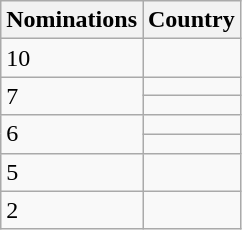<table class="wikitable">
<tr>
<th scope="col" width="55">Nominations</th>
<th scope="col" align="center">Country</th>
</tr>
<tr>
<td>10</td>
<td></td>
</tr>
<tr>
<td rowspan="2">7</td>
<td></td>
</tr>
<tr>
<td></td>
</tr>
<tr>
<td rowspan="2">6</td>
<td></td>
</tr>
<tr>
<td></td>
</tr>
<tr>
<td>5</td>
<td></td>
</tr>
<tr>
<td>2</td>
<td></td>
</tr>
</table>
